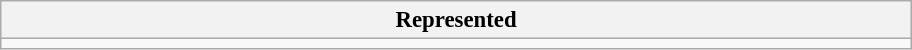<table class="wikitable sortable" style="font-size: 95%; text-align:center;">
<tr>
<th width="600">Represented</th>
</tr>
<tr>
<td></td>
</tr>
</table>
